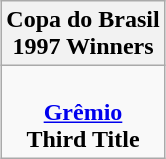<table class="wikitable" style="text-align: center; margin: 0 auto;">
<tr>
<th>Copa do Brasil<br>1997 Winners</th>
</tr>
<tr>
<td><br><strong><a href='#'>Grêmio</a></strong><br><strong>Third Title</strong></td>
</tr>
</table>
